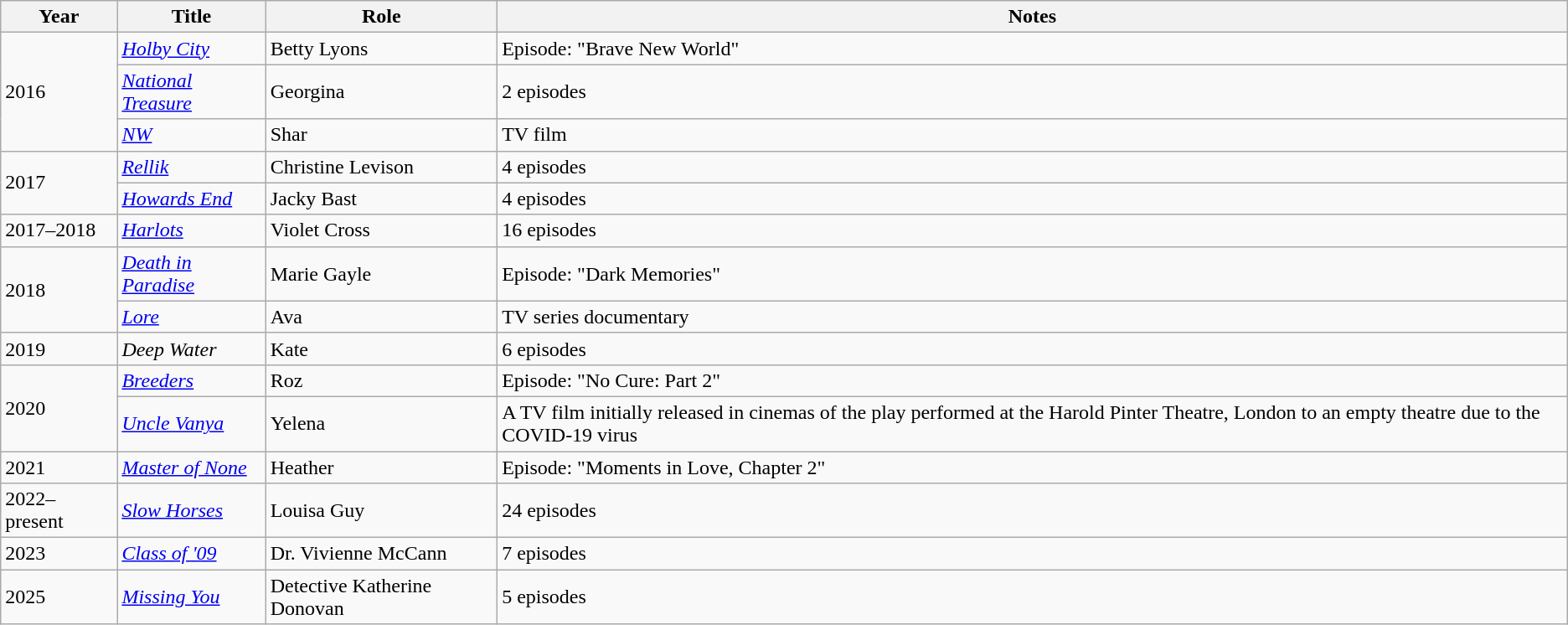<table class="wikitable">
<tr>
<th>Year</th>
<th>Title</th>
<th>Role</th>
<th>Notes</th>
</tr>
<tr>
<td rowspan="3">2016</td>
<td><em><a href='#'>Holby City</a></em></td>
<td>Betty Lyons</td>
<td>Episode: "Brave New World"</td>
</tr>
<tr>
<td><em><a href='#'>National Treasure</a></em></td>
<td>Georgina</td>
<td>2 episodes</td>
</tr>
<tr>
<td><em><a href='#'>NW</a></em></td>
<td>Shar</td>
<td>TV film</td>
</tr>
<tr>
<td rowspan="2">2017</td>
<td><em><a href='#'>Rellik</a></em></td>
<td>Christine Levison</td>
<td>4 episodes</td>
</tr>
<tr>
<td><em><a href='#'>Howards End</a></em></td>
<td>Jacky Bast</td>
<td>4 episodes</td>
</tr>
<tr>
<td>2017–2018</td>
<td><em><a href='#'>Harlots</a></em></td>
<td>Violet Cross</td>
<td>16 episodes</td>
</tr>
<tr>
<td rowspan="2">2018</td>
<td><em><a href='#'>Death in Paradise</a></em></td>
<td>Marie Gayle</td>
<td>Episode: "Dark Memories"</td>
</tr>
<tr>
<td><em><a href='#'>Lore</a></em></td>
<td>Ava</td>
<td>TV series documentary</td>
</tr>
<tr>
<td>2019</td>
<td><em>Deep Water</em></td>
<td>Kate</td>
<td>6 episodes</td>
</tr>
<tr>
<td rowspan="2">2020</td>
<td><em><a href='#'>Breeders</a></em></td>
<td>Roz</td>
<td>Episode: "No Cure: Part 2"</td>
</tr>
<tr>
<td><em><a href='#'>Uncle Vanya</a></em></td>
<td>Yelena</td>
<td>A TV film initially released in cinemas of the play performed at the Harold Pinter Theatre, London to an empty theatre due to the COVID-19 virus</td>
</tr>
<tr>
<td>2021</td>
<td><em><a href='#'>Master of None</a></em></td>
<td>Heather</td>
<td>Episode: "Moments in Love, Chapter 2"</td>
</tr>
<tr>
<td>2022– present</td>
<td><em><a href='#'>Slow Horses</a></em></td>
<td>Louisa Guy</td>
<td>24 episodes</td>
</tr>
<tr>
<td>2023</td>
<td><em><a href='#'>Class of '09</a></em></td>
<td>Dr. Vivienne McCann</td>
<td>7 episodes</td>
</tr>
<tr>
<td>2025</td>
<td><em><a href='#'>Missing You</a></em></td>
<td>Detective Katherine Donovan</td>
<td>5 episodes</td>
</tr>
</table>
